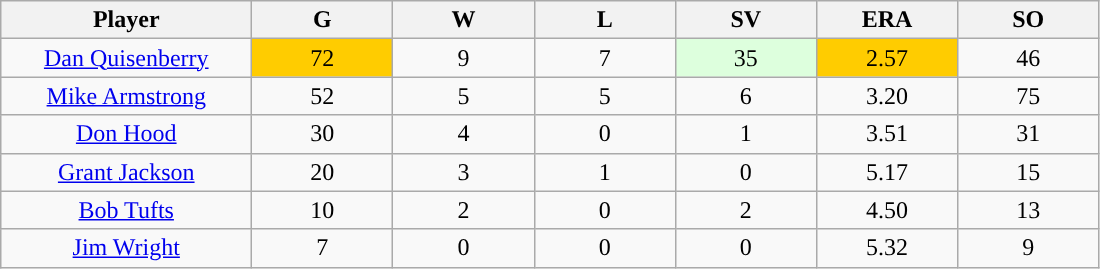<table class="wikitable sortable">
<tr>
<th bgcolor="#DDDDFF" width="16%">Player</th>
<th bgcolor="#DDDDFF" width="9%">G</th>
<th bgcolor="#DDDDFF" width="9%">W</th>
<th bgcolor="#DDDDFF" width="9%">L</th>
<th bgcolor="#DDDDFF" width="9%">SV</th>
<th bgcolor="#DDDDFF" width="9%">ERA</th>
<th bgcolor="#DDDDFF" width="9%">SO</th>
</tr>
<tr align="center">
<td><a href='#'>Dan Quisenberry</a></td>
<td style="background:#fc0;">72</td>
<td>9</td>
<td>7</td>
<td style="background:#DDFFDD;">35</td>
<td style="background:#fc0;">2.57</td>
<td>46</td>
</tr>
<tr align="center">
<td><a href='#'>Mike Armstrong</a></td>
<td>52</td>
<td>5</td>
<td>5</td>
<td>6</td>
<td>3.20</td>
<td>75</td>
</tr>
<tr align="center">
<td><a href='#'>Don Hood</a></td>
<td>30</td>
<td>4</td>
<td>0</td>
<td>1</td>
<td>3.51</td>
<td>31</td>
</tr>
<tr align="center">
<td><a href='#'>Grant Jackson</a></td>
<td>20</td>
<td>3</td>
<td>1</td>
<td>0</td>
<td>5.17</td>
<td>15</td>
</tr>
<tr align="center">
<td><a href='#'>Bob Tufts</a></td>
<td>10</td>
<td>2</td>
<td>0</td>
<td>2</td>
<td>4.50</td>
<td>13</td>
</tr>
<tr align="center">
<td><a href='#'>Jim Wright</a></td>
<td>7</td>
<td>0</td>
<td>0</td>
<td>0</td>
<td>5.32</td>
<td>9</td>
</tr>
</table>
